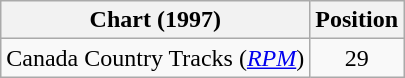<table class="wikitable sortable">
<tr>
<th scope="col">Chart (1997)</th>
<th scope="col">Position</th>
</tr>
<tr>
<td>Canada Country Tracks (<em><a href='#'>RPM</a></em>)</td>
<td align="center">29</td>
</tr>
</table>
